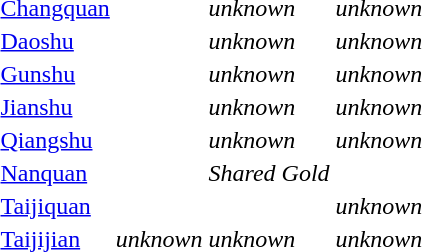<table>
<tr>
<td><a href='#'>Changquan</a></td>
<td></td>
<td><em>unknown</em></td>
<td><em>unknown</em></td>
</tr>
<tr>
<td><a href='#'>Daoshu</a></td>
<td></td>
<td><em>unknown</em></td>
<td><em>unknown</em></td>
</tr>
<tr>
<td><a href='#'>Gunshu</a></td>
<td></td>
<td><em>unknown</em></td>
<td><em>unknown</em></td>
</tr>
<tr>
<td><a href='#'>Jianshu</a></td>
<td></td>
<td><em>unknown</em></td>
<td><em>unknown</em></td>
</tr>
<tr>
<td><a href='#'>Qiangshu</a></td>
<td></td>
<td><em>unknown</em></td>
<td><em>unknown</em></td>
</tr>
<tr>
<td><a href='#'>Nanquan</a></td>
<td><br></td>
<td><em>Shared Gold</em></td>
<td></td>
</tr>
<tr>
<td><a href='#'>Taijiquan</a></td>
<td></td>
<td></td>
<td><em>unknown</em></td>
</tr>
<tr>
<td><a href='#'>Taijijian</a></td>
<td><em>unknown</em></td>
<td><em>unknown</em></td>
<td><em>unknown</em></td>
</tr>
</table>
